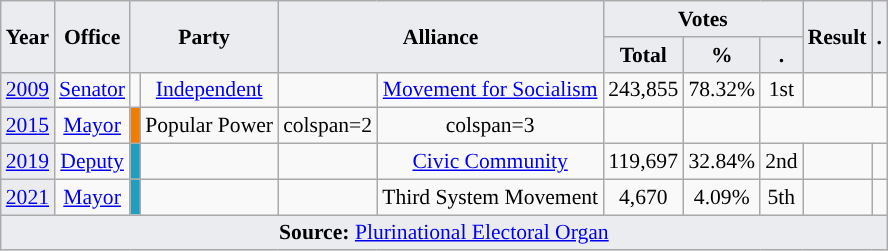<table class="wikitable" style="font-size:90%; text-align:center;">
<tr>
<th style="background-color:#EAECF0;" rowspan=2>Year</th>
<th style="background-color:#EAECF0;" rowspan=2>Office</th>
<th style="background-color:#EAECF0;" colspan=2 rowspan=2>Party</th>
<th style="background-color:#EAECF0;" colspan=2 rowspan=2>Alliance</th>
<th style="background-color:#EAECF0;" colspan=3>Votes</th>
<th style="background-color:#EAECF0;" rowspan=2>Result</th>
<th style="background-color:#EAECF0;" rowspan=2>.</th>
</tr>
<tr>
<th style="background-color:#EAECF0;">Total</th>
<th style="background-color:#EAECF0;">%</th>
<th style="background-color:#EAECF0;">.</th>
</tr>
<tr>
<td style="background-color:#EAECF0;"><a href='#'>2009</a></td>
<td><a href='#'>Senator</a></td>
<td style="background-color:"></td>
<td><a href='#'>Independent</a></td>
<td style="background-color:"></td>
<td><a href='#'>Movement for Socialism</a></td>
<td>243,855</td>
<td>78.32%</td>
<td>1st</td>
<td></td>
<td></td>
</tr>
<tr>
<td style="background-color:#EAECF0;"><a href='#'>2015</a></td>
<td><a href='#'>Mayor</a></td>
<td style="background-color:#F07D00;"></td>
<td>Popular Power</td>
<td>colspan=2 </td>
<td>colspan=3 </td>
<td></td>
<td></td>
</tr>
<tr>
<td style="background-color:#EAECF0;"><a href='#'>2019</a></td>
<td><a href='#'>Deputy</a></td>
<td style="background-color:#219DBF;"></td>
<td></td>
<td style="background-color:"></td>
<td><a href='#'>Civic Community</a></td>
<td>119,697</td>
<td>32.84%</td>
<td>2nd</td>
<td></td>
<td></td>
</tr>
<tr>
<td style="background-color:#EAECF0;"><a href='#'>2021</a></td>
<td><a href='#'>Mayor</a></td>
<td style="background-color:#219DBF;"></td>
<td></td>
<td style="background-color:"></td>
<td>Third System Movement</td>
<td>4,670</td>
<td>4.09%</td>
<td>5th</td>
<td></td>
<td></td>
</tr>
<tr>
<td style="background-color:#EAECF0;" colspan=11><strong>Source:</strong> <a href='#'>Plurinational Electoral Organ</a>  </td>
</tr>
</table>
